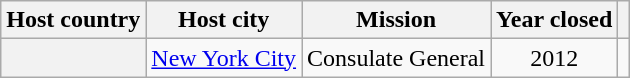<table class="wikitable plainrowheaders" style="text-align:center;">
<tr>
<th scope="col">Host country</th>
<th scope="col">Host city</th>
<th scope="col">Mission</th>
<th scope="col">Year closed</th>
<th scope="col"></th>
</tr>
<tr>
<th scope="row"></th>
<td><a href='#'>New York City</a></td>
<td>Consulate General</td>
<td>2012</td>
<td></td>
</tr>
</table>
